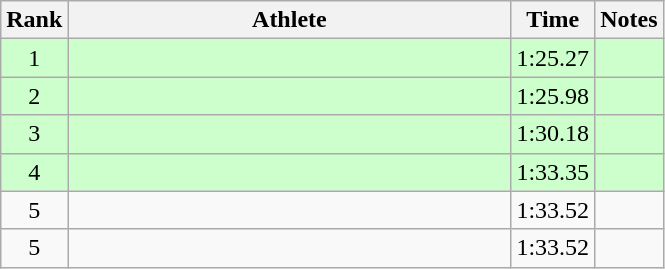<table class="wikitable" style="text-align:center">
<tr>
<th>Rank</th>
<th Style="width:18em">Athlete</th>
<th>Time</th>
<th>Notes</th>
</tr>
<tr style="background:#cfc">
<td>1</td>
<td style="text-align:left"></td>
<td>1:25.27</td>
<td></td>
</tr>
<tr style="background:#cfc">
<td>2</td>
<td style="text-align:left"></td>
<td>1:25.98</td>
<td></td>
</tr>
<tr style="background:#cfc">
<td>3</td>
<td style="text-align:left"></td>
<td>1:30.18</td>
<td></td>
</tr>
<tr style="background:#cfc">
<td>4</td>
<td style="text-align:left"></td>
<td>1:33.35</td>
<td></td>
</tr>
<tr>
<td>5</td>
<td style="text-align:left"></td>
<td>1:33.52</td>
<td></td>
</tr>
<tr>
<td>5</td>
<td style="text-align:left"></td>
<td>1:33.52</td>
<td></td>
</tr>
</table>
